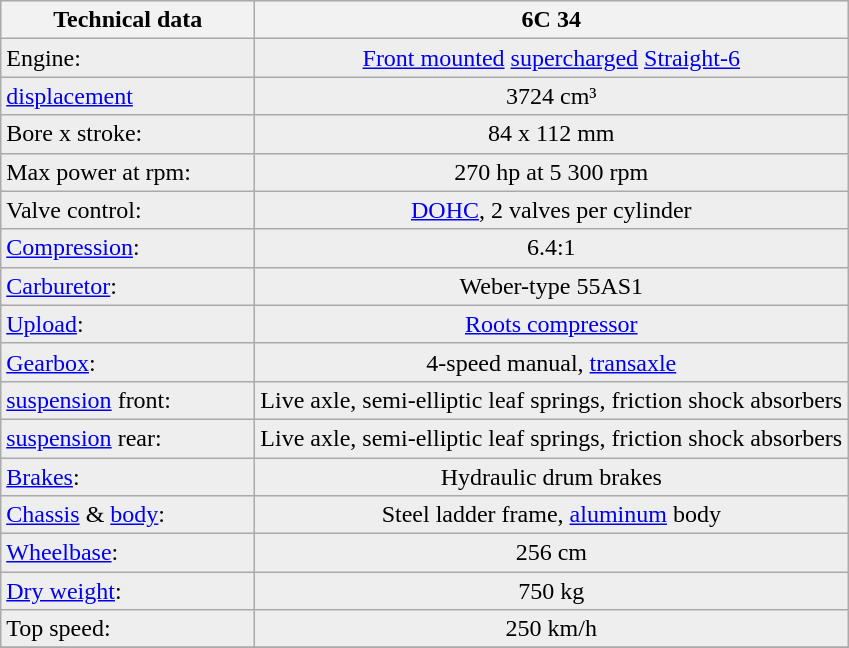<table class="prettytable">
<tr ---- bgcolor="#DDDDDD">
<th width="30%">Technical data</th>
<th width="70%">6C 34</th>
</tr>
<tr ---- bgcolor="#EEEEEE">
<td>Engine: </td>
<td align="center"><a href='#'>Front mounted</a>  <a href='#'>supercharged</a> <a href='#'>Straight-6</a></td>
</tr>
<tr ---- bgcolor="#EEEEEE">
<td><a href='#'>displacement</a> </td>
<td align="center">3724 cm³</td>
</tr>
<tr ---- bgcolor="#EEEEEE">
<td>Bore x stroke: </td>
<td align="center">84 x 112 mm</td>
</tr>
<tr ---- bgcolor="#EEEEEE">
<td>Max power at rpm: </td>
<td align="center">270 hp at 5 300 rpm</td>
</tr>
<tr ---- bgcolor="#EEEEEE">
<td>Valve control: </td>
<td align="center"><a href='#'>DOHC</a>, 2 valves per cylinder</td>
</tr>
<tr ---- bgcolor="#EEEEEE">
<td><a href='#'>Compression</a>: </td>
<td align="center">6.4:1</td>
</tr>
<tr ---- bgcolor="#EEEEEE">
<td><a href='#'>Carburetor</a>: </td>
<td align="center">Weber-type 55AS1</td>
</tr>
<tr ---- bgcolor="#EEEEEE">
<td><a href='#'>Upload</a>: </td>
<td align="center"><a href='#'>Roots compressor</a></td>
</tr>
<tr ---- bgcolor="#EEEEEE">
<td><a href='#'>Gearbox</a>: </td>
<td align="center">4-speed manual, <a href='#'>transaxle</a></td>
</tr>
<tr ---- bgcolor="#EEEEEE">
<td><a href='#'>suspension</a> front: </td>
<td align="center">Live axle, semi-elliptic leaf springs, friction shock absorbers</td>
</tr>
<tr ---- bgcolor="#EEEEEE">
<td><a href='#'>suspension</a> rear: </td>
<td align="center">Live axle, semi-elliptic leaf springs, friction shock absorbers</td>
</tr>
<tr ---- bgcolor="#EEEEEE">
<td><a href='#'>Brakes</a>: </td>
<td align="center">Hydraulic drum brakes</td>
</tr>
<tr ---- bgcolor="#EEEEEE">
<td><a href='#'>Chassis</a> & <a href='#'>body</a>: </td>
<td align="center">Steel ladder frame, <a href='#'>aluminum</a> body</td>
</tr>
<tr ---- bgcolor="#EEEEEE">
<td><a href='#'>Wheelbase</a>: </td>
<td align="center">256 cm</td>
</tr>
<tr ---- bgcolor="#EEEEEE">
<td><a href='#'>Dry weight</a>: </td>
<td align="center">750 kg</td>
</tr>
<tr ---- bgcolor="#EEEEEE">
<td>Top speed: </td>
<td align="center">250 km/h</td>
</tr>
<tr ---- bgcolor="#EEEEEE">
</tr>
</table>
